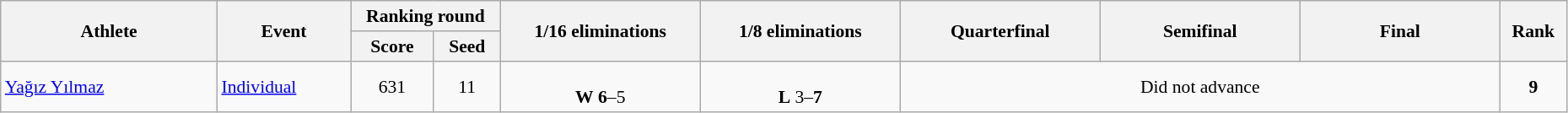<table class="wikitable" width="98%" style="text-align:left; font-size:90%">
<tr>
<th rowspan="2" width="13%">Athlete</th>
<th rowspan="2" width="8%">Event</th>
<th colspan="2">Ranking round</th>
<th rowspan="2" width="12%">1/16 eliminations</th>
<th rowspan="2" width="12%">1/8 eliminations</th>
<th rowspan="2" width="12%">Quarterfinal</th>
<th rowspan="2" width="12%">Semifinal</th>
<th rowspan="2" width="12%">Final</th>
<th rowspan="2" width="4%">Rank</th>
</tr>
<tr>
<th width="5%">Score</th>
<th width="4%">Seed</th>
</tr>
<tr>
<td><a href='#'>Yağız Yılmaz</a></td>
<td><a href='#'>Individual</a></td>
<td align=center>631</td>
<td align=center>11</td>
<td align=center><br><strong>W</strong> <strong>6</strong>–5</td>
<td align=center><br><strong>L</strong> 3–<strong>7</strong></td>
<td colspan=3 align=center>Did not advance</td>
<td align=center><strong>9</strong></td>
</tr>
</table>
